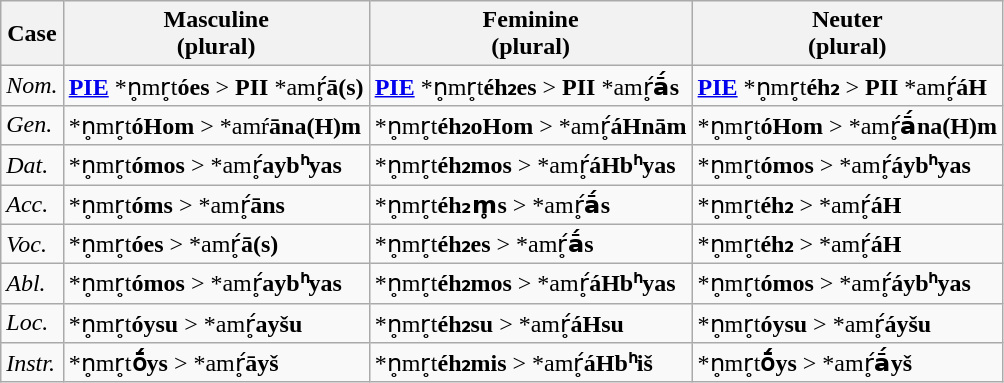<table class="wikitable sortable">
<tr>
<th>Case</th>
<th>Masculine<br>(plural)</th>
<th>Feminine<br>(plural)</th>
<th>Neuter<br>(plural)</th>
</tr>
<tr>
<td><em>Nom.</em></td>
<td><strong><a href='#'>PIE</a></strong> *n̥mr̥t<strong>óes</strong> > <strong>PII</strong> *amŕ̥<strong>ā(s)</strong></td>
<td><strong><a href='#'>PIE</a></strong> *n̥mr̥t<strong>éh₂es</strong> > <strong>PII</strong> *amŕ̥<strong>ā́s</strong></td>
<td><strong><a href='#'>PIE</a></strong> *n̥mr̥t<strong>éh₂</strong> > <strong>PII</strong> *amŕ̥<strong>áH</strong></td>
</tr>
<tr>
<td><em>Gen.</em></td>
<td>*n̥mr̥t<strong>óHom</strong> > *amŕ<strong>āna(H)m</strong></td>
<td>*n̥mr̥t<strong>éh₂oHom</strong> > *amŕ̥<strong>áHnām</strong></td>
<td>*n̥mr̥t<strong>óHom</strong> > *amŕ̥<strong>ā́na(H)m</strong></td>
</tr>
<tr>
<td><em>Dat.</em></td>
<td>*n̥mr̥t<strong>ómos</strong> > *amŕ̥<strong>aybʰyas</strong></td>
<td>*n̥mr̥t<strong>éh₂mos</strong> > *amŕ̥<strong>áHbʰyas</strong></td>
<td>*n̥mr̥t<strong>ómos</strong> > *amŕ̥<strong>áybʰyas</strong></td>
</tr>
<tr>
<td><em>Acc.</em></td>
<td>*n̥mr̥t<strong>óms</strong> > *amŕ̥<strong>āns</strong></td>
<td>*n̥mr̥t<strong>éh₂m̥s</strong> > *amŕ̥<strong>ā́s</strong></td>
<td>*n̥mr̥t<strong>éh₂</strong> > *amŕ̥<strong>áH</strong></td>
</tr>
<tr>
<td><em>Voc.</em></td>
<td>*n̥mr̥t<strong>óes</strong> > *amŕ̥<strong>ā(s)</strong></td>
<td>*n̥mr̥t<strong>éh₂es</strong> > *amŕ̥<strong>ā́s</strong></td>
<td>*n̥mr̥t<strong>éh₂</strong> > *amŕ̥<strong>áH</strong></td>
</tr>
<tr>
<td><em>Abl.</em></td>
<td>*n̥mr̥t<strong>ómos</strong> > *amŕ̥<strong>aybʰyas</strong></td>
<td>*n̥mr̥t<strong>éh₂mos</strong> > *amŕ̥<strong>áHbʰyas</strong></td>
<td>*n̥mr̥t<strong>ómos</strong> > *amŕ̥<strong>áybʰyas</strong></td>
</tr>
<tr>
<td><em>Loc.</em></td>
<td>*n̥mr̥t<strong>óysu</strong> > *amŕ̥<strong>ayšu</strong></td>
<td>*n̥mr̥t<strong>éh₂su</strong> > *amŕ̥<strong>áHsu</strong></td>
<td>*n̥mr̥t<strong>óysu</strong> > *amŕ̥<strong>áyšu</strong></td>
</tr>
<tr>
<td><em>Instr.</em></td>
<td>*n̥mr̥t<strong>ṓys</strong> > *amŕ̥<strong>āyš</strong></td>
<td>*n̥mr̥t<strong>éh₂mis</strong> > *amŕ̥<strong>áHbʰiš</strong></td>
<td>*n̥mr̥t<strong>ṓys</strong> > *amŕ̥<strong>ā́yš</strong></td>
</tr>
</table>
